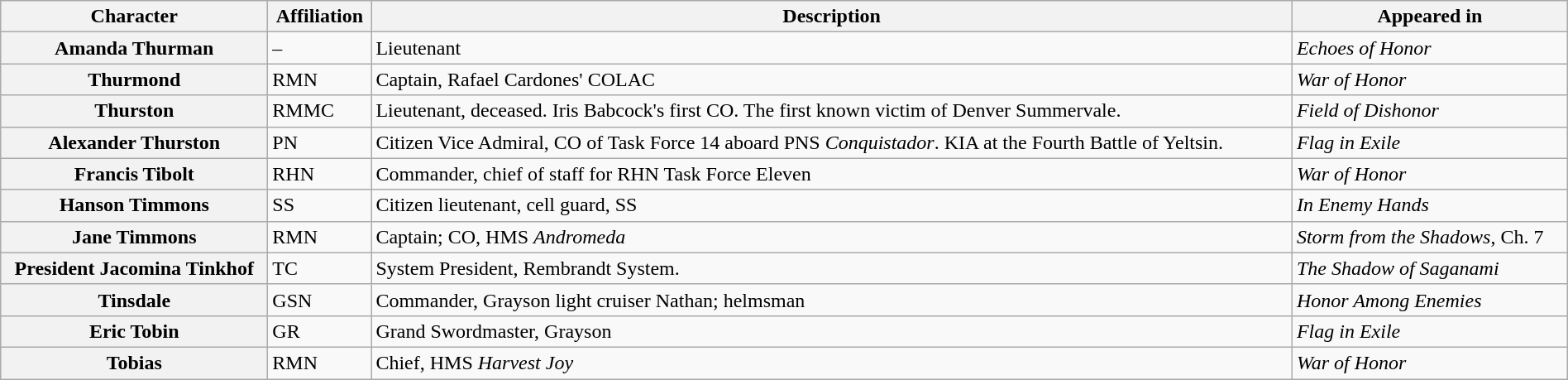<table class="wikitable" style="width: 100%">
<tr>
<th>Character</th>
<th>Affiliation</th>
<th>Description</th>
<th>Appeared in</th>
</tr>
<tr>
<th>Amanda Thurman</th>
<td>–</td>
<td>Lieutenant</td>
<td><em>Echoes of Honor</em></td>
</tr>
<tr>
<th>Thurmond</th>
<td>RMN</td>
<td>Captain, Rafael Cardones' COLAC</td>
<td><em>War of Honor</em></td>
</tr>
<tr>
<th>Thurston</th>
<td>RMMC</td>
<td>Lieutenant, deceased. Iris Babcock's first CO. The first known victim of Denver Summervale.</td>
<td><em>Field of Dishonor</em></td>
</tr>
<tr>
<th>Alexander Thurston</th>
<td>PN</td>
<td>Citizen Vice Admiral, CO of Task Force 14 aboard PNS <em>Conquistador</em>. KIA at the Fourth Battle of Yeltsin.</td>
<td><em>Flag in Exile</em></td>
</tr>
<tr>
<th>Francis Tibolt</th>
<td>RHN</td>
<td>Commander, chief of staff for RHN Task Force Eleven</td>
<td><em>War of Honor</em></td>
</tr>
<tr>
<th>Hanson Timmons</th>
<td>SS</td>
<td>Citizen lieutenant, cell guard, SS</td>
<td><em>In Enemy Hands</em></td>
</tr>
<tr>
<th>Jane Timmons</th>
<td>RMN</td>
<td>Captain; CO, HMS <em>Andromeda</em></td>
<td><em>Storm from the Shadows</em>, Ch. 7</td>
</tr>
<tr>
<th>President Jacomina Tinkhof</th>
<td>TC</td>
<td>System President, Rembrandt System.</td>
<td><em>The Shadow of Saganami</em></td>
</tr>
<tr>
<th>Tinsdale</th>
<td>GSN</td>
<td>Commander, Grayson light cruiser Nathan; helmsman</td>
<td><em>Honor Among Enemies</em></td>
</tr>
<tr>
<th>Eric Tobin</th>
<td>GR</td>
<td>Grand Swordmaster, Grayson</td>
<td><em>Flag in Exile</em></td>
</tr>
<tr>
<th>Tobias</th>
<td>RMN</td>
<td>Chief, HMS <em>Harvest Joy</em></td>
<td><em>War of Honor</em></td>
</tr>
</table>
